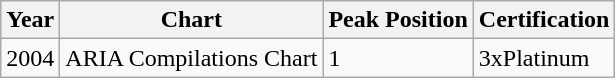<table class="wikitable">
<tr>
<th>Year</th>
<th>Chart</th>
<th>Peak Position</th>
<th>Certification</th>
</tr>
<tr>
<td>2004</td>
<td>ARIA Compilations Chart</td>
<td>1</td>
<td>3xPlatinum</td>
</tr>
</table>
